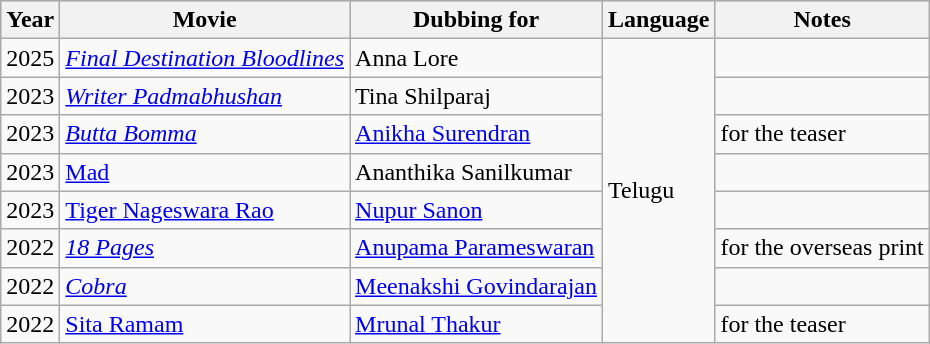<table class="wikitable sortable">
<tr style="background:#ccc; text-align:center;">
<th>Year</th>
<th>Movie</th>
<th>Dubbing for</th>
<th>Language</th>
<th>Notes</th>
</tr>
<tr>
<td>2025</td>
<td><a href='#'><em>Final Destination Bloodlines</em></a></td>
<td>Anna Lore</td>
<td rowspan="8">Telugu</td>
<td></td>
</tr>
<tr>
<td>2023</td>
<td><em><a href='#'>Writer Padmabhushan</a></em></td>
<td>Tina Shilparaj</td>
<td></td>
</tr>
<tr>
<td>2023</td>
<td><em><a href='#'>Butta Bomma</a></em></td>
<td><a href='#'>Anikha Surendran</a></td>
<td>for the teaser</td>
</tr>
<tr>
<td>2023</td>
<td><a href='#'>Mad</a></td>
<td>Ananthika Sanilkumar</td>
<td></td>
</tr>
<tr>
<td>2023</td>
<td><a href='#'>Tiger Nageswara Rao</a></td>
<td><a href='#'>Nupur Sanon</a></td>
<td></td>
</tr>
<tr>
<td>2022</td>
<td><em><a href='#'>18 Pages</a></em></td>
<td><a href='#'>Anupama Parameswaran</a></td>
<td>for the overseas print</td>
</tr>
<tr>
<td>2022</td>
<td><em><a href='#'>Cobra</a></em></td>
<td date="17" February 2023><a href='#'>Meenakshi Govindarajan</a></td>
<td></td>
</tr>
<tr>
<td>2022</td>
<td><a href='#'>Sita Ramam</a></td>
<td><a href='#'>Mrunal Thakur</a></td>
<td>for the teaser</td>
</tr>
</table>
